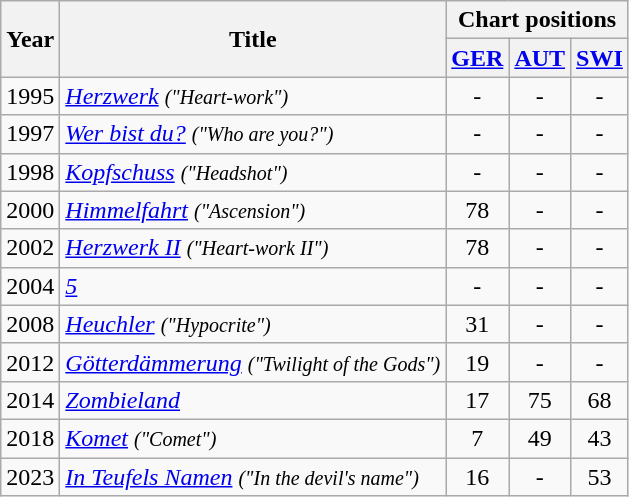<table class="wikitable">
<tr>
<th rowspan="2">Year</th>
<th rowspan="2">Title</th>
<th colspan="3">Chart positions</th>
</tr>
<tr>
<th><a href='#'>GER</a></th>
<th><a href='#'>AUT</a></th>
<th><a href='#'>SWI</a></th>
</tr>
<tr>
<td>1995</td>
<td><em><a href='#'>Herzwerk</a> <small>("Heart-work")</small></em></td>
<td style="text-align:center;">-</td>
<td style="text-align:center;">-</td>
<td style="text-align:center;">-</td>
</tr>
<tr>
<td>1997</td>
<td><em><a href='#'>Wer bist du?</a> <small>("Who are you?")</small></em></td>
<td style="text-align:center;">-</td>
<td style="text-align:center;">-</td>
<td style="text-align:center;">-</td>
</tr>
<tr>
<td>1998</td>
<td><em><a href='#'>Kopfschuss</a> <small>("Headshot")</small></em></td>
<td style="text-align:center;">-</td>
<td style="text-align:center;">-</td>
<td style="text-align:center;">-</td>
</tr>
<tr>
<td>2000</td>
<td><em><a href='#'>Himmelfahrt</a> <small>("Ascension")</small></em></td>
<td style="text-align:center;">78</td>
<td style="text-align:center;">-</td>
<td style="text-align:center;">-</td>
</tr>
<tr>
<td>2002</td>
<td><em><a href='#'>Herzwerk II</a> <small>("Heart-work II")</small></em></td>
<td style="text-align:center;">78</td>
<td style="text-align:center;">-</td>
<td style="text-align:center;">-</td>
</tr>
<tr>
<td>2004</td>
<td><em><a href='#'>5</a></em></td>
<td style="text-align:center;">-</td>
<td style="text-align:center;">-</td>
<td style="text-align:center;">-</td>
</tr>
<tr>
<td>2008</td>
<td><em><a href='#'>Heuchler</a> <small>("Hypocrite")</small></em></td>
<td style="text-align:center;">31</td>
<td style="text-align:center;">-</td>
<td style="text-align:center;">-</td>
</tr>
<tr>
<td>2012</td>
<td><em><a href='#'>Götterdämmerung</a> <small>("Twilight of the Gods")</small></em></td>
<td style="text-align:center;">19</td>
<td style="text-align:center;">-</td>
<td style="text-align:center;">-</td>
</tr>
<tr>
<td>2014</td>
<td><em><a href='#'>Zombieland</a></em></td>
<td style="text-align:center;">17</td>
<td style="text-align:center;">75</td>
<td style="text-align:center;">68</td>
</tr>
<tr>
<td>2018</td>
<td><em><a href='#'>Komet</a> <small>("Comet")</small></em></td>
<td style="text-align:center;">7</td>
<td style="text-align:center;">49</td>
<td style="text-align:center;">43</td>
</tr>
<tr>
<td>2023</td>
<td><em><a href='#'>In Teufels Namen</a> <small>("In the devil's name")</small></em></td>
<td style="text-align:center;">16</td>
<td style="text-align:center;">-</td>
<td style="text-align:center;">53</td>
</tr>
</table>
